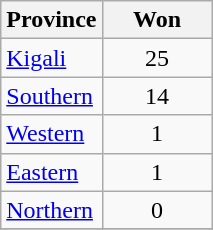<table class="wikitable plainrowheaders sortable">
<tr>
<th class="unsortable" scope=col>Province</th>
<th scope=col width=66>Won</th>
</tr>
<tr>
<td><a href='#'>Kigali</a></td>
<td align=center>25</td>
</tr>
<tr>
<td><a href='#'>Southern</a></td>
<td align=center>14</td>
</tr>
<tr>
<td><a href='#'>Western</a></td>
<td align=center>1</td>
</tr>
<tr>
<td><a href='#'>Eastern</a></td>
<td align=center>1</td>
</tr>
<tr>
<td><a href='#'>Northern</a></td>
<td align=center>0</td>
</tr>
<tr>
</tr>
</table>
